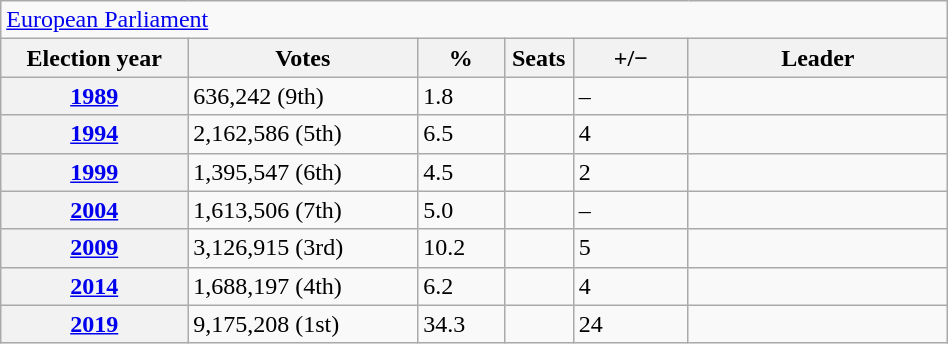<table class=wikitable style="width:50%; border:1px #AAAAFF solid">
<tr>
<td colspan=6><a href='#'>European Parliament</a></td>
</tr>
<tr>
<th width=13%>Election year</th>
<th width=16%>Votes</th>
<th width=6%>%</th>
<th width=1%>Seats</th>
<th width=8%>+/−</th>
<th width=18%>Leader</th>
</tr>
<tr>
<th><a href='#'>1989</a></th>
<td>636,242 (9th)</td>
<td>1.8</td>
<td></td>
<td><div>–</div></td>
<td></td>
</tr>
<tr>
<th><a href='#'>1994</a></th>
<td>2,162,586 (5th)</td>
<td>6.5</td>
<td></td>
<td><div> 4</div></td>
<td></td>
</tr>
<tr>
<th><a href='#'>1999</a></th>
<td>1,395,547 (6th)</td>
<td>4.5</td>
<td></td>
<td><div> 2</div></td>
<td></td>
</tr>
<tr>
<th><a href='#'>2004</a></th>
<td>1,613,506 (7th)</td>
<td>5.0</td>
<td></td>
<td><div>–</div></td>
<td></td>
</tr>
<tr>
<th><a href='#'>2009</a></th>
<td>3,126,915 (3rd)</td>
<td>10.2</td>
<td></td>
<td><div> 5</div></td>
<td></td>
</tr>
<tr>
<th><a href='#'>2014</a></th>
<td>1,688,197 (4th)</td>
<td>6.2</td>
<td></td>
<td><div> 4</div></td>
<td></td>
</tr>
<tr>
<th><a href='#'>2019</a></th>
<td>9,175,208 (1st)</td>
<td>34.3</td>
<td></td>
<td><div> 24</div></td>
<td></td>
</tr>
</table>
